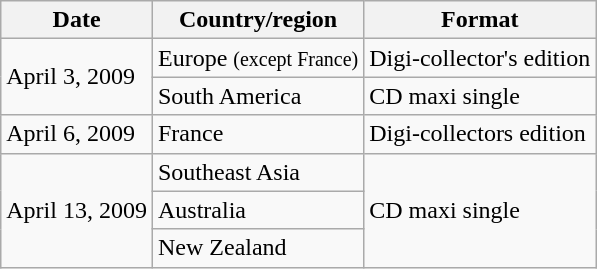<table class="wikitable">
<tr ">
<th>Date</th>
<th>Country/region</th>
<th>Format</th>
</tr>
<tr>
<td rowspan="2">April 3, 2009</td>
<td>Europe <small>(except France)</small></td>
<td>Digi-collector's edition</td>
</tr>
<tr>
<td>South America</td>
<td>CD maxi single</td>
</tr>
<tr>
<td>April 6, 2009</td>
<td>France</td>
<td>Digi-collectors edition</td>
</tr>
<tr>
<td rowspan="3">April 13, 2009</td>
<td>Southeast Asia</td>
<td rowspan="3">CD maxi single</td>
</tr>
<tr>
<td>Australia</td>
</tr>
<tr>
<td>New Zealand</td>
</tr>
</table>
